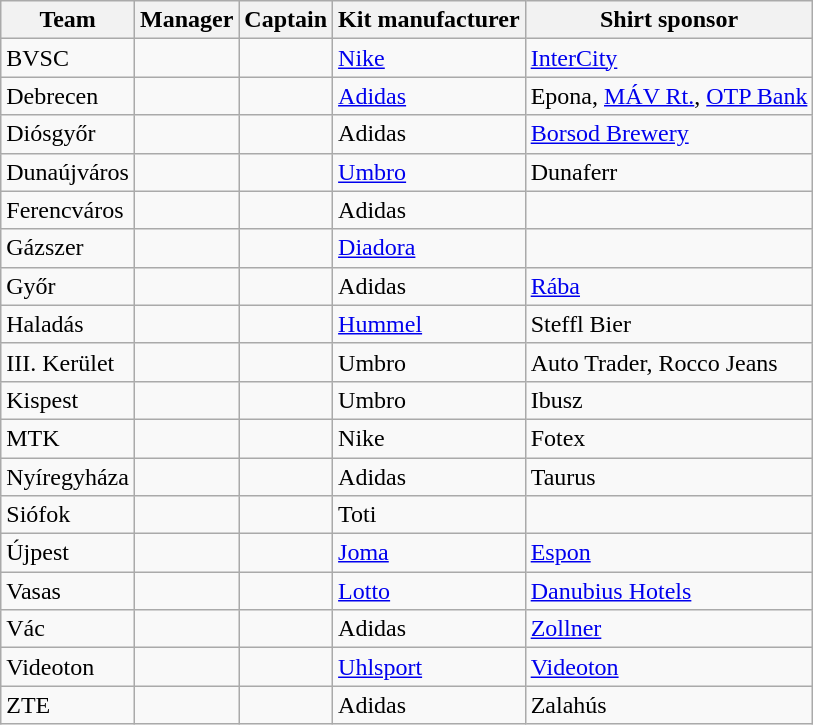<table class="wikitable sortable" style="text-align: left;">
<tr>
<th>Team</th>
<th>Manager</th>
<th>Captain</th>
<th>Kit manufacturer</th>
<th>Shirt sponsor</th>
</tr>
<tr>
<td>BVSC</td>
<td> </td>
<td> </td>
<td><a href='#'>Nike</a></td>
<td><a href='#'>InterCity</a></td>
</tr>
<tr>
<td>Debrecen</td>
<td> </td>
<td> </td>
<td><a href='#'>Adidas</a></td>
<td>Epona, <a href='#'>MÁV Rt.</a>, <a href='#'>OTP Bank</a></td>
</tr>
<tr>
<td>Diósgyőr</td>
<td> </td>
<td> </td>
<td>Adidas</td>
<td><a href='#'>Borsod Brewery</a></td>
</tr>
<tr>
<td>Dunaújváros</td>
<td> </td>
<td> </td>
<td><a href='#'>Umbro</a></td>
<td>Dunaferr</td>
</tr>
<tr>
<td>Ferencváros</td>
<td> </td>
<td> </td>
<td>Adidas</td>
<td></td>
</tr>
<tr>
<td>Gázszer</td>
<td> </td>
<td> </td>
<td><a href='#'>Diadora</a></td>
<td></td>
</tr>
<tr>
<td>Győr</td>
<td> </td>
<td> </td>
<td>Adidas</td>
<td><a href='#'>Rába</a></td>
</tr>
<tr>
<td>Haladás</td>
<td> </td>
<td> </td>
<td><a href='#'>Hummel</a></td>
<td>Steffl Bier</td>
</tr>
<tr>
<td>III. Kerület</td>
<td> </td>
<td> </td>
<td>Umbro</td>
<td>Auto Trader, Rocco Jeans</td>
</tr>
<tr>
<td>Kispest</td>
<td> </td>
<td> </td>
<td>Umbro</td>
<td>Ibusz</td>
</tr>
<tr>
<td>MTK</td>
<td> </td>
<td> </td>
<td>Nike</td>
<td>Fotex</td>
</tr>
<tr>
<td>Nyíregyháza</td>
<td> </td>
<td> </td>
<td>Adidas</td>
<td>Taurus</td>
</tr>
<tr>
<td>Siófok</td>
<td> </td>
<td> </td>
<td>Toti</td>
<td></td>
</tr>
<tr>
<td>Újpest</td>
<td> </td>
<td> </td>
<td><a href='#'>Joma</a></td>
<td><a href='#'>Espon</a></td>
</tr>
<tr>
<td>Vasas</td>
<td> </td>
<td> </td>
<td><a href='#'>Lotto</a></td>
<td><a href='#'>Danubius Hotels</a></td>
</tr>
<tr>
<td>Vác</td>
<td> </td>
<td> </td>
<td>Adidas</td>
<td><a href='#'>Zollner</a></td>
</tr>
<tr>
<td>Videoton</td>
<td> </td>
<td> </td>
<td><a href='#'>Uhlsport</a></td>
<td><a href='#'>Videoton</a></td>
</tr>
<tr>
<td>ZTE</td>
<td> </td>
<td> </td>
<td>Adidas</td>
<td>Zalahús</td>
</tr>
</table>
